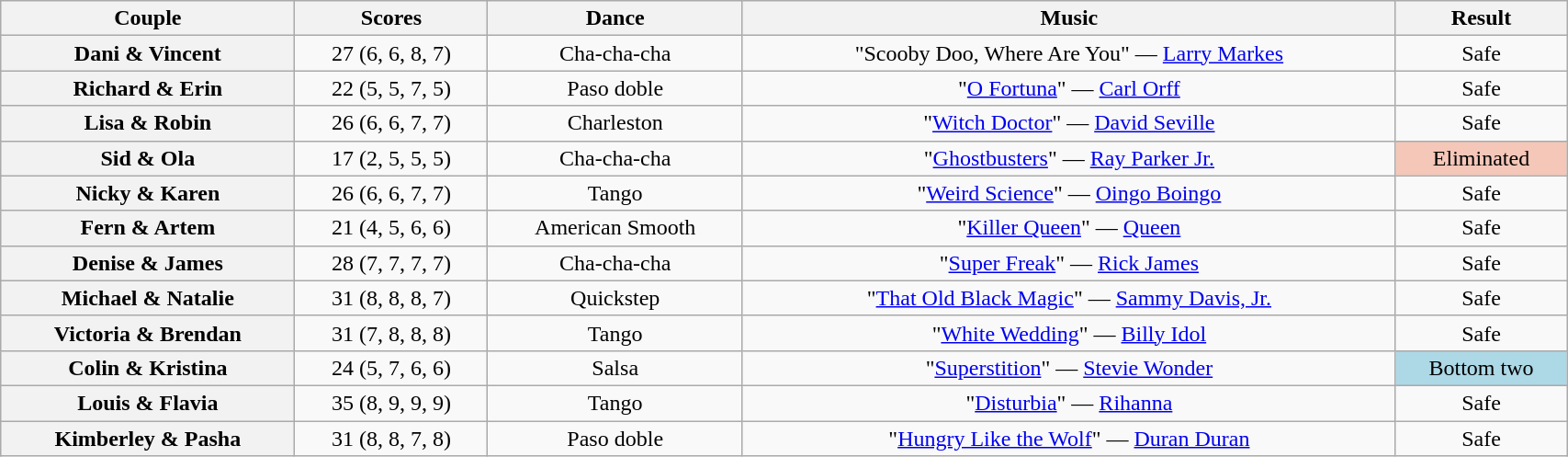<table class="wikitable sortable" style="text-align:center; width:90%">
<tr>
<th scope="col">Couple</th>
<th scope="col">Scores</th>
<th scope="col" class="unsortable">Dance</th>
<th scope="col" class="unsortable">Music</th>
<th scope="col" class="unsortable">Result</th>
</tr>
<tr>
<th scope="row">Dani & Vincent</th>
<td>27 (6, 6, 8, 7)</td>
<td>Cha-cha-cha</td>
<td>"Scooby Doo, Where Are You" — <a href='#'>Larry Markes</a></td>
<td>Safe</td>
</tr>
<tr>
<th scope="row">Richard & Erin</th>
<td>22 (5, 5, 7, 5)</td>
<td>Paso doble</td>
<td>"<a href='#'>O Fortuna</a>" — <a href='#'>Carl Orff</a></td>
<td>Safe</td>
</tr>
<tr>
<th scope="row">Lisa & Robin</th>
<td>26 (6, 6, 7, 7)</td>
<td>Charleston</td>
<td>"<a href='#'>Witch Doctor</a>" — <a href='#'>David Seville</a></td>
<td>Safe</td>
</tr>
<tr>
<th scope="row">Sid & Ola</th>
<td>17 (2, 5, 5, 5)</td>
<td>Cha-cha-cha</td>
<td>"<a href='#'>Ghostbusters</a>" — <a href='#'>Ray Parker Jr.</a></td>
<td bgcolor="f4c7b8">Eliminated</td>
</tr>
<tr>
<th scope="row">Nicky & Karen</th>
<td>26 (6, 6, 7, 7)</td>
<td>Tango</td>
<td>"<a href='#'>Weird Science</a>" — <a href='#'>Oingo Boingo</a></td>
<td>Safe</td>
</tr>
<tr>
<th scope="row">Fern & Artem</th>
<td>21 (4, 5, 6, 6)</td>
<td>American Smooth</td>
<td>"<a href='#'>Killer Queen</a>" — <a href='#'>Queen</a></td>
<td>Safe</td>
</tr>
<tr>
<th scope="row">Denise & James</th>
<td>28 (7, 7, 7, 7)</td>
<td>Cha-cha-cha</td>
<td>"<a href='#'>Super Freak</a>" — <a href='#'>Rick James</a></td>
<td>Safe</td>
</tr>
<tr>
<th scope="row">Michael & Natalie</th>
<td>31 (8, 8, 8, 7)</td>
<td>Quickstep</td>
<td>"<a href='#'>That Old Black Magic</a>" — <a href='#'>Sammy Davis, Jr.</a></td>
<td>Safe</td>
</tr>
<tr>
<th scope="row">Victoria & Brendan</th>
<td>31 (7, 8, 8, 8)</td>
<td>Tango</td>
<td>"<a href='#'>White Wedding</a>" — <a href='#'>Billy Idol</a></td>
<td>Safe</td>
</tr>
<tr>
<th scope="row">Colin & Kristina</th>
<td>24 (5, 7, 6, 6)</td>
<td>Salsa</td>
<td>"<a href='#'>Superstition</a>" — <a href='#'>Stevie Wonder</a></td>
<td bgcolor="lightblue">Bottom two</td>
</tr>
<tr>
<th scope="row">Louis & Flavia</th>
<td>35 (8, 9, 9, 9)</td>
<td>Tango</td>
<td>"<a href='#'>Disturbia</a>" — <a href='#'>Rihanna</a></td>
<td>Safe</td>
</tr>
<tr>
<th scope="row">Kimberley & Pasha</th>
<td>31 (8, 8, 7, 8)</td>
<td>Paso doble</td>
<td>"<a href='#'>Hungry Like the Wolf</a>" — <a href='#'>Duran Duran</a></td>
<td>Safe</td>
</tr>
</table>
